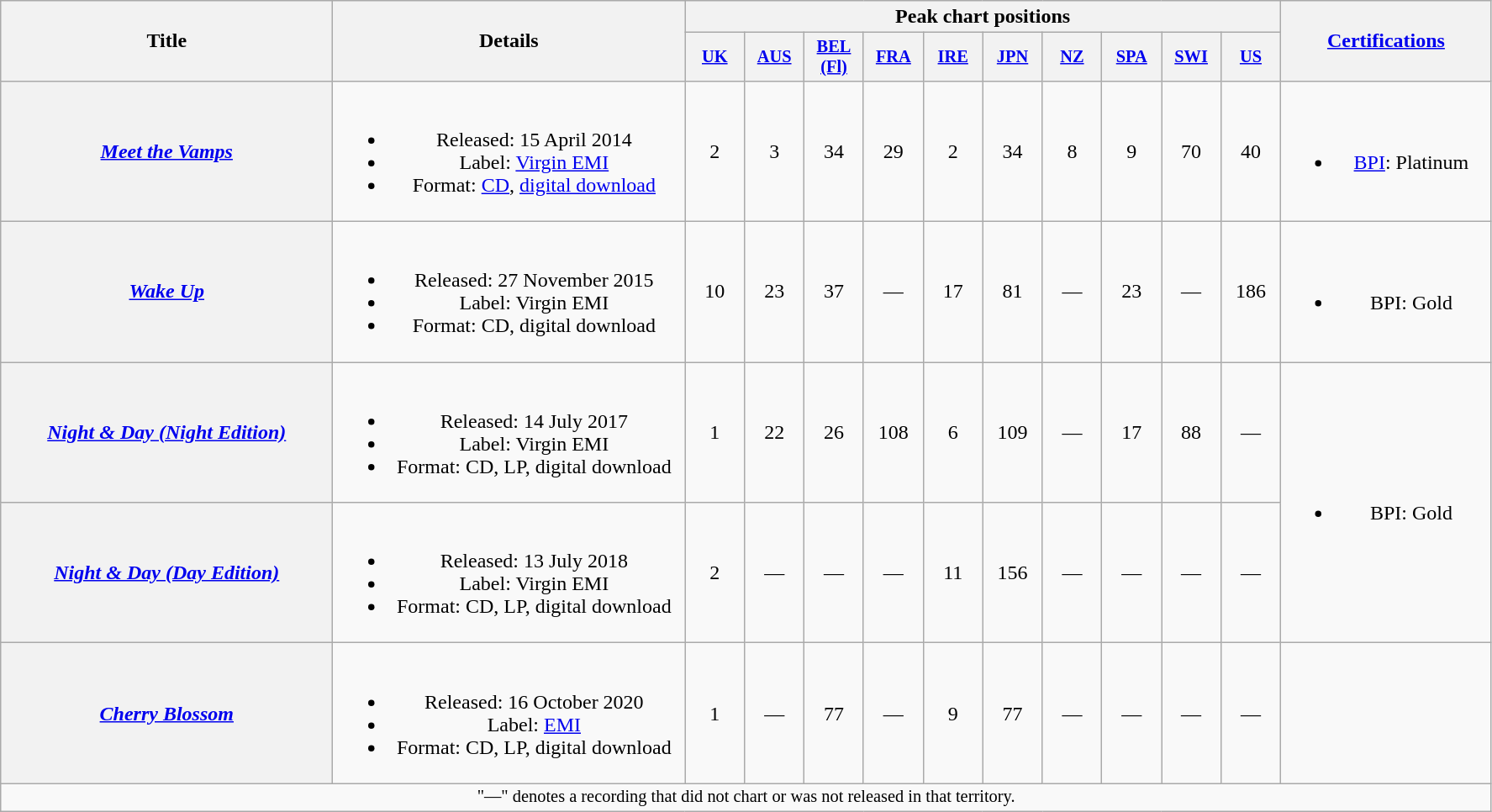<table class="wikitable plainrowheaders" style="text-align:center;">
<tr>
<th scope="col" rowspan="2" style="width:16em;">Title</th>
<th scope="col" rowspan="2" style="width:17em;">Details</th>
<th scope="col" colspan="10">Peak chart positions</th>
<th scope="col" rowspan="2" style="width:10em;"><a href='#'>Certifications</a></th>
</tr>
<tr>
<th scope="col" style="width:3em;font-size:85%;"><a href='#'>UK</a><br></th>
<th scope="col" style="width:3em;font-size:85%;"><a href='#'>AUS</a><br></th>
<th scope="col" style="width:3em;font-size:85%;"><a href='#'>BEL<br>(Fl)</a><br></th>
<th scope="col" style="width:3em;font-size:85%;"><a href='#'>FRA</a><br></th>
<th scope="col" style="width:3em;font-size:85%;"><a href='#'>IRE</a><br></th>
<th scope="col" style="width:3em;font-size:85%;"><a href='#'>JPN</a><br></th>
<th scope="col" style="width:3em;font-size:85%;"><a href='#'>NZ</a><br></th>
<th scope="col" style="width:3em;font-size:85%;"><a href='#'>SPA</a><br></th>
<th scope="col" style="width:3em;font-size:85%;"><a href='#'>SWI</a><br></th>
<th scope="col" style="width:3em;font-size:85%;"><a href='#'>US</a><br></th>
</tr>
<tr>
<th scope="row"><em><a href='#'>Meet the Vamps</a></em></th>
<td><br><ul><li>Released: 15 April 2014</li><li>Label: <a href='#'>Virgin EMI</a></li><li>Format: <a href='#'>CD</a>, <a href='#'>digital download</a></li></ul></td>
<td>2</td>
<td>3</td>
<td>34</td>
<td>29</td>
<td>2</td>
<td>34</td>
<td>8</td>
<td>9</td>
<td>70</td>
<td>40</td>
<td><br><ul><li><a href='#'>BPI</a>: Platinum</li></ul></td>
</tr>
<tr>
<th scope="row"><em><a href='#'>Wake Up</a></em></th>
<td><br><ul><li>Released: 27 November 2015</li><li>Label: Virgin EMI</li><li>Format: CD, digital download</li></ul></td>
<td>10</td>
<td>23</td>
<td>37</td>
<td>—</td>
<td>17</td>
<td>81</td>
<td>—</td>
<td>23</td>
<td>—</td>
<td>186</td>
<td><br><ul><li>BPI: Gold</li></ul></td>
</tr>
<tr>
<th scope="row"><em><a href='#'>Night & Day (Night Edition)</a></em></th>
<td><br><ul><li>Released: 14 July 2017</li><li>Label: Virgin EMI</li><li>Format: CD, LP, digital download</li></ul></td>
<td>1</td>
<td>22</td>
<td>26</td>
<td>108</td>
<td>6</td>
<td>109</td>
<td>—</td>
<td>17</td>
<td>88</td>
<td>—</td>
<td rowspan="2"><br><ul><li>BPI: Gold</li></ul></td>
</tr>
<tr>
<th scope="row"><em><a href='#'>Night & Day (Day Edition)</a></em></th>
<td><br><ul><li>Released: 13 July 2018</li><li>Label: Virgin EMI</li><li>Format: CD, LP, digital download</li></ul></td>
<td>2</td>
<td>—</td>
<td>—</td>
<td>—</td>
<td>11</td>
<td>156</td>
<td>—</td>
<td>—</td>
<td>—</td>
<td>—</td>
</tr>
<tr>
<th scope="row"><em><a href='#'>Cherry Blossom</a></em></th>
<td><br><ul><li>Released: 16 October 2020</li><li>Label: <a href='#'>EMI</a></li><li>Format: CD, LP, digital download</li></ul></td>
<td>1</td>
<td>—</td>
<td>77</td>
<td>—</td>
<td>9</td>
<td>77</td>
<td>—</td>
<td>—</td>
<td>—</td>
<td>—</td>
<td></td>
</tr>
<tr>
<td colspan="20" style="font-size:85%;">"—" denotes a recording that did not chart or was not released in that territory.</td>
</tr>
</table>
